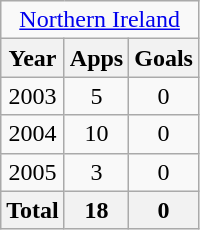<table class="wikitable" style="text-align:center">
<tr>
<td colspan=3><a href='#'>Northern Ireland</a></td>
</tr>
<tr>
<th>Year</th>
<th>Apps</th>
<th>Goals</th>
</tr>
<tr>
<td>2003</td>
<td>5</td>
<td>0</td>
</tr>
<tr>
<td>2004</td>
<td>10</td>
<td>0</td>
</tr>
<tr>
<td>2005</td>
<td>3</td>
<td>0</td>
</tr>
<tr>
<th>Total</th>
<th>18</th>
<th>0</th>
</tr>
</table>
